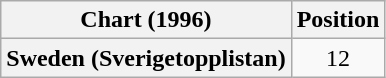<table class="wikitable plainrowheaders" style="text-align:center">
<tr>
<th scope="col">Chart (1996)</th>
<th scope="col">Position</th>
</tr>
<tr>
<th scope="row">Sweden (Sverigetopplistan)</th>
<td>12</td>
</tr>
</table>
